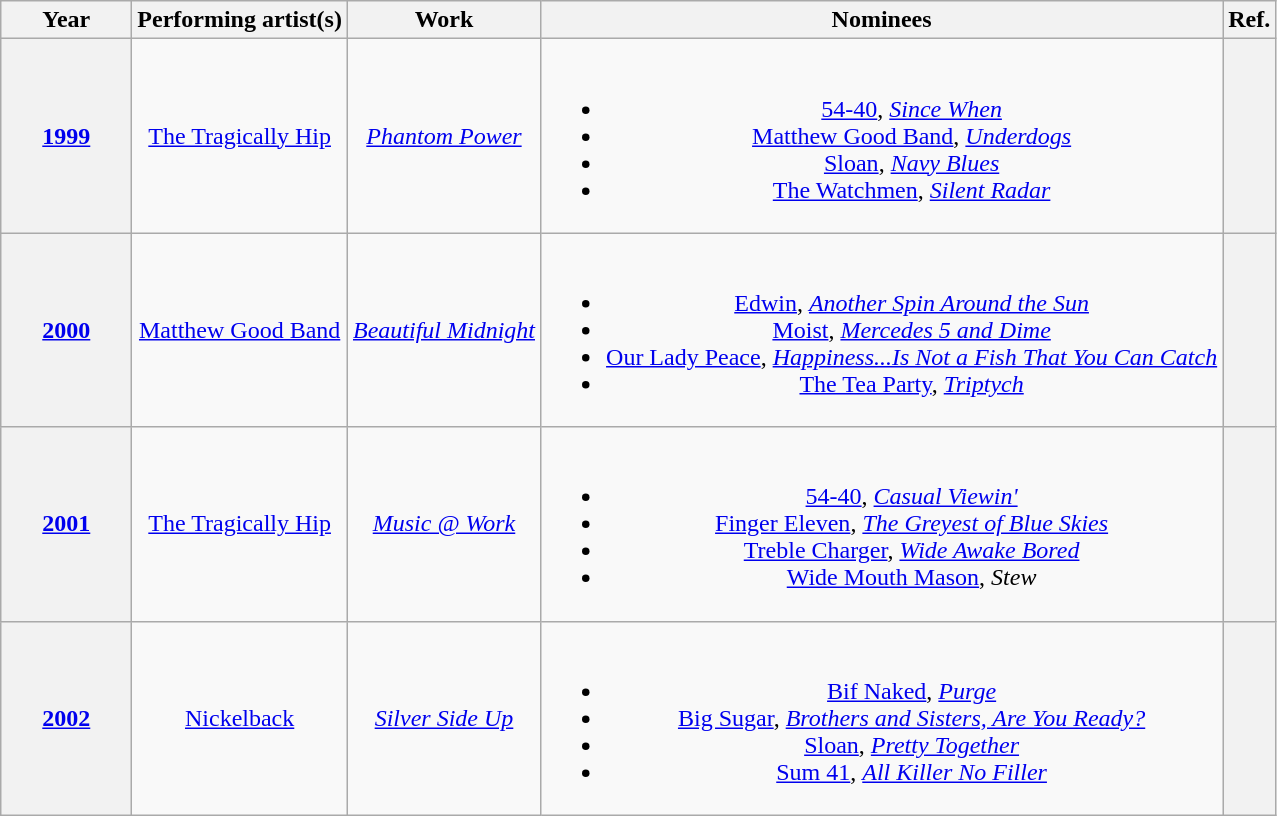<table class="wikitable plainrowheaders sortable" style="text-align:center;">
<tr>
<th scope="col" style="width:5em;">Year</th>
<th scope="col">Performing artist(s)</th>
<th scope="col">Work</th>
<th scope="col" class="unsortable">Nominees</th>
<th scope="col" class="unsortable">Ref.</th>
</tr>
<tr>
<th style="text-align:center;" scope="row"><a href='#'>1999</a></th>
<td scope="row"><a href='#'>The Tragically Hip</a></td>
<td scope="row"><em><a href='#'>Phantom Power</a></em></td>
<td><br><ul><li><a href='#'>54-40</a>, <em><a href='#'>Since When</a></em></li><li><a href='#'>Matthew Good Band</a>, <em><a href='#'>Underdogs</a></em></li><li><a href='#'>Sloan</a>, <em><a href='#'>Navy Blues</a></em></li><li><a href='#'>The Watchmen</a>, <em><a href='#'>Silent Radar</a></em></li></ul></td>
<th style="text-align:center;" scope="row"></th>
</tr>
<tr>
<th style="text-align:center;" scope="row"><a href='#'>2000</a></th>
<td scope="row"><a href='#'>Matthew Good Band</a></td>
<td scope="row"><em><a href='#'>Beautiful Midnight</a></em></td>
<td><br><ul><li><a href='#'>Edwin</a>, <em><a href='#'>Another Spin Around the Sun</a></em></li><li><a href='#'>Moist</a>, <em><a href='#'>Mercedes 5 and Dime</a></em></li><li><a href='#'>Our Lady Peace</a>, <em><a href='#'>Happiness...Is Not a Fish That You Can Catch</a></em></li><li><a href='#'>The Tea Party</a>, <em><a href='#'>Triptych</a></em></li></ul></td>
<th style="text-align:center;" scope="row"></th>
</tr>
<tr>
<th style="text-align:center;" scope="row"><a href='#'>2001</a></th>
<td scope="row"><a href='#'>The Tragically Hip</a></td>
<td scope="row"><em><a href='#'>Music @ Work</a></em></td>
<td><br><ul><li><a href='#'>54-40</a>, <em><a href='#'>Casual Viewin'</a></em></li><li><a href='#'>Finger Eleven</a>, <em><a href='#'>The Greyest of Blue Skies</a></em></li><li><a href='#'>Treble Charger</a>, <em><a href='#'>Wide Awake Bored</a></em></li><li><a href='#'>Wide Mouth Mason</a>, <em>Stew</em></li></ul></td>
<th style="text-align:center;" scope="row"></th>
</tr>
<tr>
<th style="text-align:center;" scope="row"><a href='#'>2002</a></th>
<td scope="row"><a href='#'>Nickelback</a></td>
<td scope="row"><em><a href='#'>Silver Side Up</a></em></td>
<td><br><ul><li><a href='#'>Bif Naked</a>, <em><a href='#'>Purge</a></em></li><li><a href='#'>Big Sugar</a>, <em><a href='#'>Brothers and Sisters, Are You Ready?</a></em></li><li><a href='#'>Sloan</a>, <em><a href='#'>Pretty Together</a></em></li><li><a href='#'>Sum 41</a>, <em><a href='#'>All Killer No Filler</a></em></li></ul></td>
<th style="text-align:center;" scope="row"></th>
</tr>
</table>
